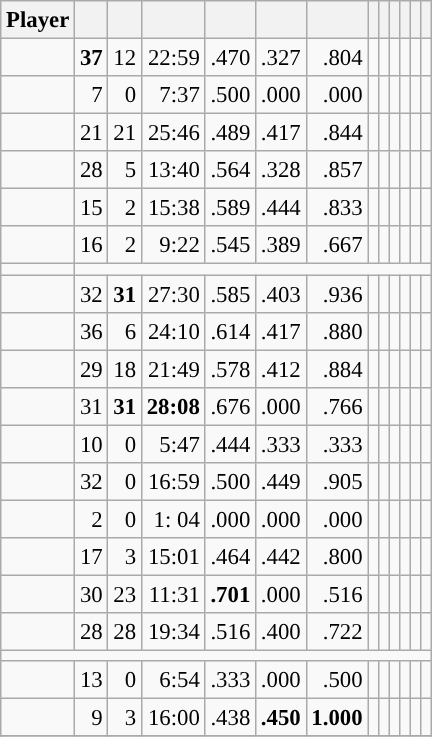<table class="wikitable sortable" style="font-size:95%; text-align:right;">
<tr>
<th>Player</th>
<th></th>
<th></th>
<th></th>
<th></th>
<th></th>
<th></th>
<th></th>
<th></th>
<th></th>
<th></th>
<th></th>
<th></th>
</tr>
<tr>
<td><strong></strong></td>
<td><strong>37</strong></td>
<td>12</td>
<td>22:59</td>
<td>.470</td>
<td>.327</td>
<td>.804</td>
<td></td>
<td></td>
<td></td>
<td></td>
<td></td>
<td></td>
</tr>
<tr>
<td><strong></strong></td>
<td>7</td>
<td>0</td>
<td>7:37</td>
<td>.500</td>
<td>.000</td>
<td>.000</td>
<td></td>
<td></td>
<td></td>
<td></td>
<td></td>
<td></td>
</tr>
<tr>
<td><strong></strong></td>
<td>21</td>
<td>21</td>
<td>25:46</td>
<td>.489</td>
<td>.417</td>
<td>.844</td>
<td></td>
<td></td>
<td></td>
<td></td>
<td></td>
<td></td>
</tr>
<tr>
<td><strong></strong></td>
<td>28</td>
<td>5</td>
<td>13:40</td>
<td>.564</td>
<td>.328</td>
<td>.857</td>
<td></td>
<td></td>
<td></td>
<td></td>
<td></td>
<td></td>
</tr>
<tr>
<td><strong></strong></td>
<td>15</td>
<td>2</td>
<td>15:38</td>
<td>.589</td>
<td>.444</td>
<td>.833</td>
<td></td>
<td></td>
<td></td>
<td></td>
<td></td>
<td></td>
</tr>
<tr>
<td><strong></strong></td>
<td>16</td>
<td>2</td>
<td>9:22</td>
<td>.545</td>
<td>.389</td>
<td>.667</td>
<td></td>
<td></td>
<td></td>
<td></td>
<td></td>
<td></td>
</tr>
<tr>
<td><strong></strong></td>
<td colspan=12 data-sort-value="-50"></td>
</tr>
<tr>
<td><strong></strong></td>
<td>32</td>
<td><strong>31</strong></td>
<td>27:30</td>
<td>.585</td>
<td>.403</td>
<td>.936</td>
<td></td>
<td><strong></strong></td>
<td><strong></strong></td>
<td></td>
<td><strong></strong></td>
<td><strong></strong></td>
</tr>
<tr>
<td><strong></strong></td>
<td>36</td>
<td>6</td>
<td>24:10</td>
<td>.614</td>
<td>.417</td>
<td>.880</td>
<td></td>
<td></td>
<td></td>
<td></td>
<td></td>
<td></td>
</tr>
<tr>
<td><strong></strong></td>
<td>29</td>
<td>18</td>
<td>21:49</td>
<td>.578</td>
<td>.412</td>
<td>.884</td>
<td></td>
<td></td>
<td></td>
<td></td>
<td></td>
<td></td>
</tr>
<tr>
<td><strong></strong></td>
<td>31</td>
<td><strong>31</strong></td>
<td><strong>28:08</strong></td>
<td>.676</td>
<td>.000</td>
<td>.766</td>
<td><strong></strong></td>
<td></td>
<td></td>
<td><strong></strong></td>
<td></td>
<td></td>
</tr>
<tr>
<td><strong></strong></td>
<td>10</td>
<td>0</td>
<td>5:47</td>
<td>.444</td>
<td>.333</td>
<td>.333</td>
<td></td>
<td></td>
<td></td>
<td></td>
<td></td>
<td></td>
</tr>
<tr>
<td><strong></strong></td>
<td>32</td>
<td>0</td>
<td>16:59</td>
<td>.500</td>
<td>.449</td>
<td>.905</td>
<td></td>
<td></td>
<td></td>
<td></td>
<td></td>
<td></td>
</tr>
<tr>
<td><strong></strong></td>
<td>2</td>
<td>0</td>
<td>1: 04</td>
<td>.000</td>
<td>.000</td>
<td>.000</td>
<td></td>
<td></td>
<td></td>
<td></td>
<td></td>
<td></td>
</tr>
<tr>
<td><strong></strong></td>
<td>17</td>
<td>3</td>
<td>15:01</td>
<td>.464</td>
<td>.442</td>
<td>.800</td>
<td></td>
<td></td>
<td></td>
<td></td>
<td></td>
<td></td>
</tr>
<tr>
<td><strong></strong></td>
<td>30</td>
<td>23</td>
<td>11:31</td>
<td><strong>.701</strong></td>
<td>.000</td>
<td>.516</td>
<td></td>
<td></td>
<td></td>
<td></td>
<td></td>
<td></td>
</tr>
<tr>
<td><strong></strong></td>
<td>28</td>
<td>28</td>
<td>19:34</td>
<td>.516</td>
<td>.400</td>
<td>.722</td>
<td></td>
<td></td>
<td></td>
<td></td>
<td></td>
<td></td>
</tr>
<tr class="sortbottom">
<td colspan=13></td>
</tr>
<tr>
<td><em></em></td>
<td>13</td>
<td>0</td>
<td>6:54</td>
<td>.333</td>
<td>.000</td>
<td>.500</td>
<td></td>
<td></td>
<td></td>
<td><strong></strong></td>
<td></td>
<td></td>
</tr>
<tr>
<td><em></em></td>
<td>9</td>
<td>3</td>
<td>16:00</td>
<td>.438</td>
<td><strong>.450</strong></td>
<td><strong>1.000</strong></td>
<td></td>
<td></td>
<td></td>
<td></td>
<td></td>
<td></td>
</tr>
<tr>
</tr>
</table>
